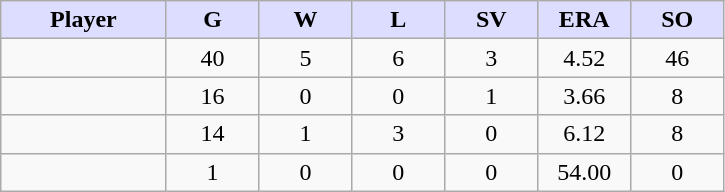<table class="wikitable sortable">
<tr>
<th style="background:#ddf; width:16%;">Player</th>
<th style="background:#ddf; width:9%;">G</th>
<th style="background:#ddf; width:9%;">W</th>
<th style="background:#ddf; width:9%;">L</th>
<th style="background:#ddf; width:9%;">SV</th>
<th style="background:#ddf; width:9%;">ERA</th>
<th style="background:#ddf; width:9%;">SO</th>
</tr>
<tr style="text-align:center;">
<td></td>
<td>40</td>
<td>5</td>
<td>6</td>
<td>3</td>
<td>4.52</td>
<td>46</td>
</tr>
<tr style="text-align:center;">
<td></td>
<td>16</td>
<td>0</td>
<td>0</td>
<td>1</td>
<td>3.66</td>
<td>8</td>
</tr>
<tr style="text-align:center;">
<td></td>
<td>14</td>
<td>1</td>
<td>3</td>
<td>0</td>
<td>6.12</td>
<td>8</td>
</tr>
<tr style="text-align:center;">
<td></td>
<td>1</td>
<td>0</td>
<td>0</td>
<td>0</td>
<td>54.00</td>
<td>0</td>
</tr>
</table>
